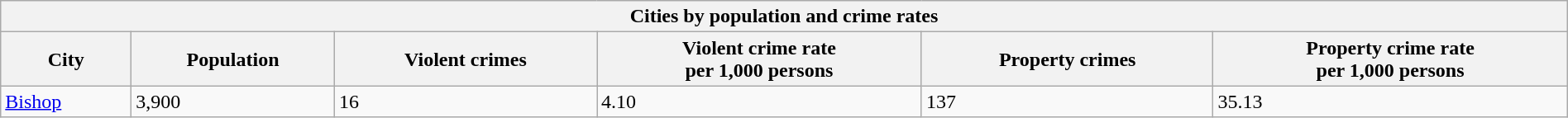<table class="wikitable collapsible collapsed sortable" style="width: 100%;">
<tr>
<th colspan="9">Cities by population and crime rates</th>
</tr>
<tr>
<th>City</th>
<th data-sort-type="number">Population</th>
<th data-sort-type="number">Violent crimes</th>
<th data-sort-type="number">Violent crime rate<br>per 1,000 persons</th>
<th data-sort-type="number">Property crimes</th>
<th data-sort-type="number">Property crime rate<br>per 1,000 persons</th>
</tr>
<tr>
<td><a href='#'>Bishop</a></td>
<td>3,900</td>
<td>16</td>
<td>4.10</td>
<td>137</td>
<td>35.13</td>
</tr>
</table>
